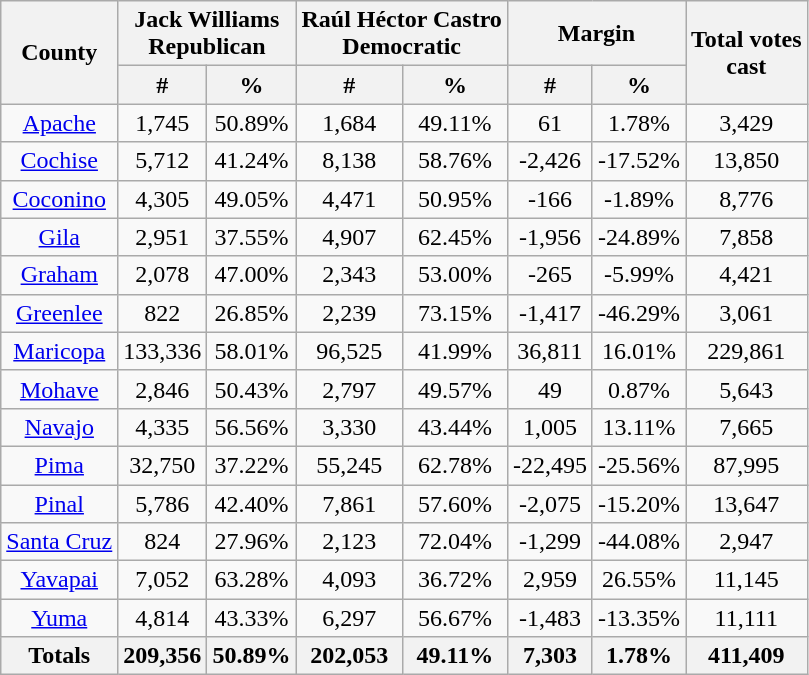<table class="wikitable sortable">
<tr>
<th rowspan="2">County</th>
<th style="text-align:center;" colspan="2">Jack Williams<br>Republican</th>
<th style="text-align:center;" colspan="2">Raúl Héctor Castro<br>Democratic</th>
<th style="text-align:center;" colspan="2">Margin</th>
<th style="text-align:center;" rowspan="2">Total votes<br>cast</th>
</tr>
<tr>
<th style="text-align:center;" data-sort-type="number">#</th>
<th style="text-align:center;" data-sort-type="number">%</th>
<th style="text-align:center;" data-sort-type="number">#</th>
<th style="text-align:center;" data-sort-type="number">%</th>
<th style="text-align:center;" data-sort-type="number">#</th>
<th style="text-align:center;" data-sort-type="number">%</th>
</tr>
<tr style="text-align:center;">
<td><a href='#'>Apache</a></td>
<td>1,745</td>
<td>50.89%</td>
<td>1,684</td>
<td>49.11%</td>
<td>61</td>
<td>1.78%</td>
<td>3,429</td>
</tr>
<tr style="text-align:center;">
<td><a href='#'>Cochise</a></td>
<td>5,712</td>
<td>41.24%</td>
<td>8,138</td>
<td>58.76%</td>
<td>-2,426</td>
<td>-17.52%</td>
<td>13,850</td>
</tr>
<tr style="text-align:center;">
<td><a href='#'>Coconino</a></td>
<td>4,305</td>
<td>49.05%</td>
<td>4,471</td>
<td>50.95%</td>
<td>-166</td>
<td>-1.89%</td>
<td>8,776</td>
</tr>
<tr style="text-align:center;">
<td><a href='#'>Gila</a></td>
<td>2,951</td>
<td>37.55%</td>
<td>4,907</td>
<td>62.45%</td>
<td>-1,956</td>
<td>-24.89%</td>
<td>7,858</td>
</tr>
<tr style="text-align:center;">
<td><a href='#'>Graham</a></td>
<td>2,078</td>
<td>47.00%</td>
<td>2,343</td>
<td>53.00%</td>
<td>-265</td>
<td>-5.99%</td>
<td>4,421</td>
</tr>
<tr style="text-align:center;">
<td><a href='#'>Greenlee</a></td>
<td>822</td>
<td>26.85%</td>
<td>2,239</td>
<td>73.15%</td>
<td>-1,417</td>
<td>-46.29%</td>
<td>3,061</td>
</tr>
<tr style="text-align:center;">
<td><a href='#'>Maricopa</a></td>
<td>133,336</td>
<td>58.01%</td>
<td>96,525</td>
<td>41.99%</td>
<td>36,811</td>
<td>16.01%</td>
<td>229,861</td>
</tr>
<tr style="text-align:center;">
<td><a href='#'>Mohave</a></td>
<td>2,846</td>
<td>50.43%</td>
<td>2,797</td>
<td>49.57%</td>
<td>49</td>
<td>0.87%</td>
<td>5,643</td>
</tr>
<tr style="text-align:center;">
<td><a href='#'>Navajo</a></td>
<td>4,335</td>
<td>56.56%</td>
<td>3,330</td>
<td>43.44%</td>
<td>1,005</td>
<td>13.11%</td>
<td>7,665</td>
</tr>
<tr style="text-align:center;">
<td><a href='#'>Pima</a></td>
<td>32,750</td>
<td>37.22%</td>
<td>55,245</td>
<td>62.78%</td>
<td>-22,495</td>
<td>-25.56%</td>
<td>87,995</td>
</tr>
<tr style="text-align:center;">
<td><a href='#'>Pinal</a></td>
<td>5,786</td>
<td>42.40%</td>
<td>7,861</td>
<td>57.60%</td>
<td>-2,075</td>
<td>-15.20%</td>
<td>13,647</td>
</tr>
<tr style="text-align:center;">
<td><a href='#'>Santa Cruz</a></td>
<td>824</td>
<td>27.96%</td>
<td>2,123</td>
<td>72.04%</td>
<td>-1,299</td>
<td>-44.08%</td>
<td>2,947</td>
</tr>
<tr style="text-align:center;">
<td><a href='#'>Yavapai</a></td>
<td>7,052</td>
<td>63.28%</td>
<td>4,093</td>
<td>36.72%</td>
<td>2,959</td>
<td>26.55%</td>
<td>11,145</td>
</tr>
<tr style="text-align:center;">
<td><a href='#'>Yuma</a></td>
<td>4,814</td>
<td>43.33%</td>
<td>6,297</td>
<td>56.67%</td>
<td>-1,483</td>
<td>-13.35%</td>
<td>11,111</td>
</tr>
<tr style="text-align:center;">
<th>Totals</th>
<th>209,356</th>
<th>50.89%</th>
<th>202,053</th>
<th>49.11%</th>
<th>7,303</th>
<th>1.78%</th>
<th>411,409</th>
</tr>
</table>
